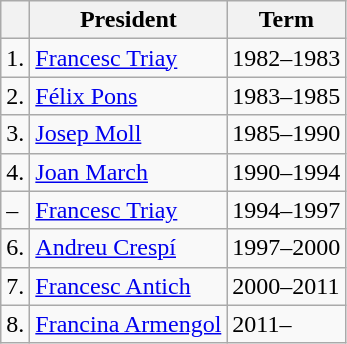<table class=wikitable>
<tr>
<th></th>
<th>President</th>
<th>Term</th>
</tr>
<tr ----style="background-color:#FFFFFF">
<td>1.</td>
<td><a href='#'>Francesc Triay</a></td>
<td>1982–1983</td>
</tr>
<tr ----style="background-color:#FFFFFF">
<td>2.</td>
<td><a href='#'>Félix Pons</a></td>
<td>1983–1985</td>
</tr>
<tr ----style="background-color:#FFFFFF">
<td>3.</td>
<td><a href='#'>Josep Moll</a></td>
<td>1985–1990</td>
</tr>
<tr ----style="background-color:#FFFFFF">
<td>4.</td>
<td><a href='#'>Joan March</a></td>
<td>1990–1994</td>
</tr>
<tr ----style="background-color:#FFFFFF">
<td>–</td>
<td><a href='#'>Francesc Triay</a></td>
<td>1994–1997</td>
</tr>
<tr ----style="background-color:#FFFFFF">
<td>6.</td>
<td><a href='#'>Andreu Crespí</a></td>
<td>1997–2000</td>
</tr>
<tr ----style="background-color:#FFFFFF">
<td>7.</td>
<td><a href='#'>Francesc Antich</a></td>
<td>2000–2011</td>
</tr>
<tr ----style="background-color:#FFFFFF">
<td>8.</td>
<td><a href='#'>Francina Armengol</a></td>
<td>2011–</td>
</tr>
</table>
